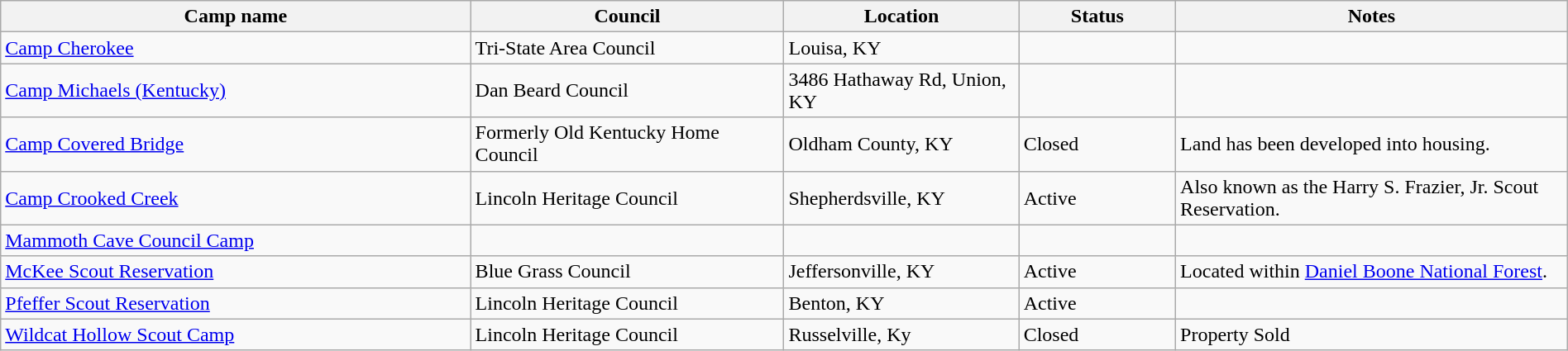<table class="wikitable sortable" border="1" width="100%">
<tr>
<th scope="col" width="30%">Camp name</th>
<th scope="col" width="20%">Council</th>
<th scope="col" width="15%">Location</th>
<th scope="col" width="10%">Status</th>
<th scope="col" width="25%"  class="unsortable">Notes</th>
</tr>
<tr>
<td><a href='#'>Camp Cherokee</a></td>
<td>Tri-State Area Council</td>
<td>Louisa, KY</td>
<td></td>
<td></td>
</tr>
<tr>
<td><a href='#'>Camp Michaels (Kentucky)</a></td>
<td>Dan Beard Council</td>
<td>3486 Hathaway Rd, Union, KY</td>
<td></td>
</tr>
<tr>
<td><a href='#'>Camp Covered Bridge</a></td>
<td>Formerly Old Kentucky Home Council</td>
<td>Oldham County, KY</td>
<td>Closed</td>
<td>Land has been developed into housing.</td>
</tr>
<tr>
<td><a href='#'>Camp Crooked Creek</a></td>
<td>Lincoln Heritage Council</td>
<td>Shepherdsville, KY</td>
<td>Active</td>
<td>Also known as the Harry S. Frazier, Jr. Scout Reservation.</td>
</tr>
<tr>
<td><a href='#'>Mammoth Cave Council Camp</a></td>
<td></td>
<td></td>
<td></td>
<td></td>
</tr>
<tr>
<td><a href='#'>McKee Scout Reservation</a></td>
<td>Blue Grass Council</td>
<td>Jeffersonville, KY</td>
<td>Active</td>
<td>Located within <a href='#'>Daniel Boone National Forest</a>.</td>
</tr>
<tr>
<td><a href='#'>Pfeffer Scout Reservation</a></td>
<td>Lincoln Heritage Council</td>
<td>Benton, KY</td>
<td>Active</td>
<td></td>
</tr>
<tr>
<td><a href='#'>Wildcat Hollow Scout Camp</a></td>
<td>Lincoln Heritage Council</td>
<td>Russelville, Ky</td>
<td>Closed</td>
<td>Property Sold</td>
</tr>
</table>
